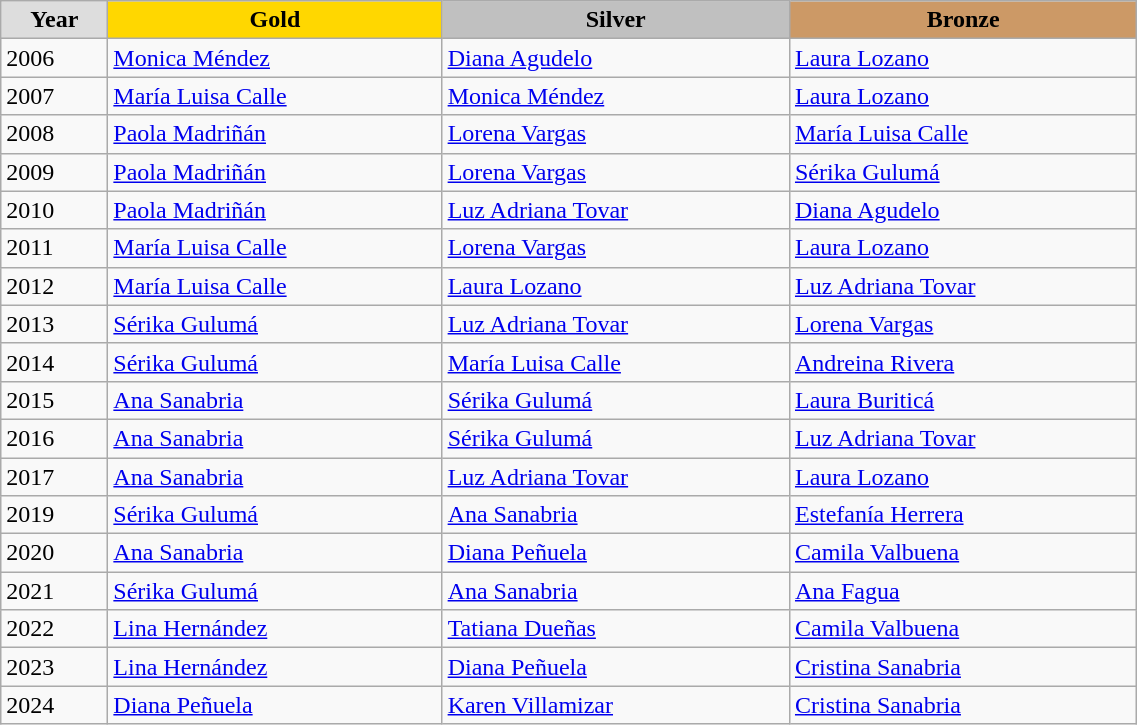<table class="wikitable" style="width: 60%; text-align:left;">
<tr>
<td style="background:#DDDDDD; font-weight:bold; text-align:center;">Year</td>
<td style="background:gold; font-weight:bold; text-align:center;">Gold</td>
<td style="background:silver; font-weight:bold; text-align:center;">Silver</td>
<td style="background:#cc9966; font-weight:bold; text-align:center;">Bronze</td>
</tr>
<tr>
<td>2006</td>
<td><a href='#'>Monica Méndez</a></td>
<td><a href='#'>Diana Agudelo</a></td>
<td><a href='#'>Laura Lozano</a></td>
</tr>
<tr>
<td>2007</td>
<td><a href='#'>María Luisa Calle</a></td>
<td><a href='#'>Monica Méndez</a></td>
<td><a href='#'>Laura Lozano</a></td>
</tr>
<tr>
<td>2008</td>
<td><a href='#'>Paola Madriñán</a></td>
<td><a href='#'>Lorena Vargas</a></td>
<td><a href='#'>María Luisa Calle</a></td>
</tr>
<tr>
<td>2009</td>
<td><a href='#'>Paola Madriñán</a></td>
<td><a href='#'>Lorena Vargas</a></td>
<td><a href='#'>Sérika Gulumá</a></td>
</tr>
<tr>
<td>2010</td>
<td><a href='#'>Paola Madriñán</a></td>
<td><a href='#'>Luz Adriana Tovar</a></td>
<td><a href='#'>Diana Agudelo</a></td>
</tr>
<tr>
<td>2011</td>
<td><a href='#'>María Luisa Calle</a></td>
<td><a href='#'>Lorena Vargas</a></td>
<td><a href='#'>Laura Lozano</a></td>
</tr>
<tr>
<td>2012</td>
<td><a href='#'>María Luisa Calle</a></td>
<td><a href='#'>Laura Lozano</a></td>
<td><a href='#'>Luz Adriana Tovar</a></td>
</tr>
<tr>
<td>2013</td>
<td><a href='#'>Sérika Gulumá</a></td>
<td><a href='#'>Luz Adriana Tovar</a></td>
<td><a href='#'>Lorena Vargas</a></td>
</tr>
<tr>
<td>2014</td>
<td><a href='#'>Sérika Gulumá</a></td>
<td><a href='#'>María Luisa Calle</a></td>
<td><a href='#'>Andreina Rivera</a></td>
</tr>
<tr>
<td>2015</td>
<td><a href='#'>Ana Sanabria</a></td>
<td><a href='#'>Sérika Gulumá</a></td>
<td><a href='#'>Laura Buriticá</a></td>
</tr>
<tr>
<td>2016</td>
<td><a href='#'>Ana Sanabria</a></td>
<td><a href='#'>Sérika Gulumá</a></td>
<td><a href='#'>Luz Adriana Tovar</a></td>
</tr>
<tr>
<td>2017</td>
<td><a href='#'>Ana Sanabria</a></td>
<td><a href='#'>Luz Adriana Tovar</a></td>
<td><a href='#'>Laura Lozano</a></td>
</tr>
<tr>
<td>2019</td>
<td><a href='#'>Sérika Gulumá</a></td>
<td><a href='#'>Ana Sanabria</a></td>
<td><a href='#'>Estefanía Herrera</a></td>
</tr>
<tr>
<td>2020</td>
<td><a href='#'>Ana Sanabria</a></td>
<td><a href='#'>Diana Peñuela</a></td>
<td><a href='#'>Camila Valbuena</a></td>
</tr>
<tr>
<td>2021</td>
<td><a href='#'>Sérika Gulumá</a></td>
<td><a href='#'>Ana Sanabria</a></td>
<td><a href='#'>Ana Fagua</a></td>
</tr>
<tr>
<td>2022</td>
<td><a href='#'>Lina Hernández</a></td>
<td><a href='#'>Tatiana Dueñas</a></td>
<td><a href='#'>Camila Valbuena</a></td>
</tr>
<tr>
<td>2023</td>
<td><a href='#'>Lina Hernández</a></td>
<td><a href='#'>Diana Peñuela</a></td>
<td><a href='#'>Cristina Sanabria</a></td>
</tr>
<tr>
<td>2024</td>
<td><a href='#'>Diana Peñuela</a></td>
<td><a href='#'>Karen Villamizar</a></td>
<td><a href='#'>Cristina Sanabria</a></td>
</tr>
</table>
